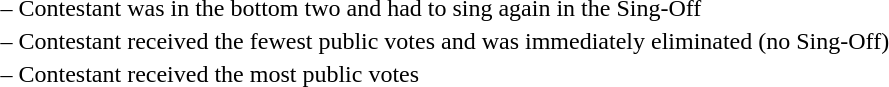<table>
<tr>
<td> –</td>
<td>Contestant was in the bottom two and had to sing again in the Sing-Off</td>
</tr>
<tr>
<td> –</td>
<td>Contestant received the fewest public votes and was immediately eliminated (no Sing-Off)</td>
</tr>
<tr>
<td> –</td>
<td>Contestant received the most public votes</td>
</tr>
</table>
